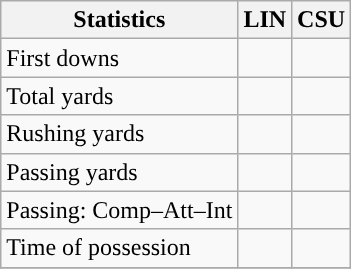<table class="wikitable" style="float: left;">
<tr>
<th>Statistics</th>
<th>LIN</th>
<th>CSU</th>
</tr>
<tr>
<td>First downs</td>
<td></td>
<td></td>
</tr>
<tr>
<td>Total yards</td>
<td></td>
<td></td>
</tr>
<tr>
<td>Rushing yards</td>
<td></td>
<td></td>
</tr>
<tr>
<td>Passing yards</td>
<td></td>
<td></td>
</tr>
<tr>
<td>Passing: Comp–Att–Int</td>
<td></td>
<td></td>
</tr>
<tr>
<td>Time of possession</td>
<td></td>
<td></td>
</tr>
<tr>
</tr>
</table>
